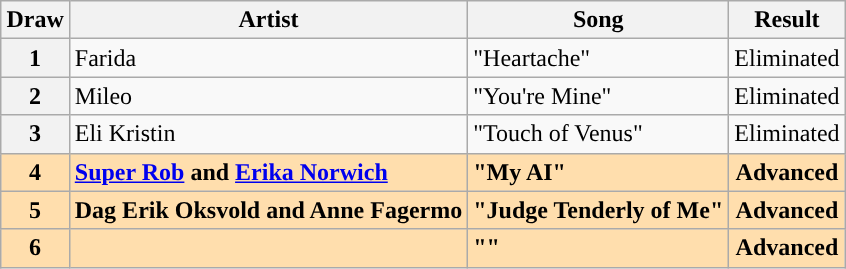<table class="sortable wikitable plainrowheaders" style="margin: 1em auto 1em auto; text-align:center">
<tr>
<th scope="col">Draw</th>
<th scope="col">Artist</th>
<th scope="col">Song</th>
<th scope="col">Result</th>
</tr>
<tr>
<th scope="row" style="text-align:center;">1</th>
<td style="text-align:left">Farida</td>
<td style="text-align:left">"Heartache"</td>
<td>Eliminated</td>
</tr>
<tr>
<th scope="row" style="text-align:center;">2</th>
<td style="text-align:left">Mileo</td>
<td style="text-align:left">"You're Mine"</td>
<td>Eliminated</td>
</tr>
<tr>
<th scope="row" style="text-align:center;">3</th>
<td style="text-align:left">Eli Kristin</td>
<td style="text-align:left">"Touch of Venus"</td>
<td>Eliminated</td>
</tr>
<tr style="font-weight:bold; background:navajowhite;">
<th scope="row" style="text-align:center; font-weight:bold; background:navajowhite;">4</th>
<td style="text-align:left"><a href='#'>Super Rob</a> and <a href='#'>Erika Norwich</a></td>
<td style="text-align:left">"My AI"</td>
<td>Advanced</td>
</tr>
<tr style="font-weight:bold; background:navajowhite;">
<th scope="row" style="text-align:center; font-weight:bold; background:navajowhite;">5</th>
<td style="text-align:left">Dag Erik Oksvold and Anne Fagermo</td>
<td style="text-align:left">"Judge Tenderly of Me"</td>
<td>Advanced</td>
</tr>
<tr style="font-weight:bold; background:navajowhite;">
<th scope="row" style="text-align:center; font-weight:bold; background:navajowhite;">6</th>
<td style="text-align:left"></td>
<td style="text-align:left">""</td>
<td>Advanced</td>
</tr>
</table>
